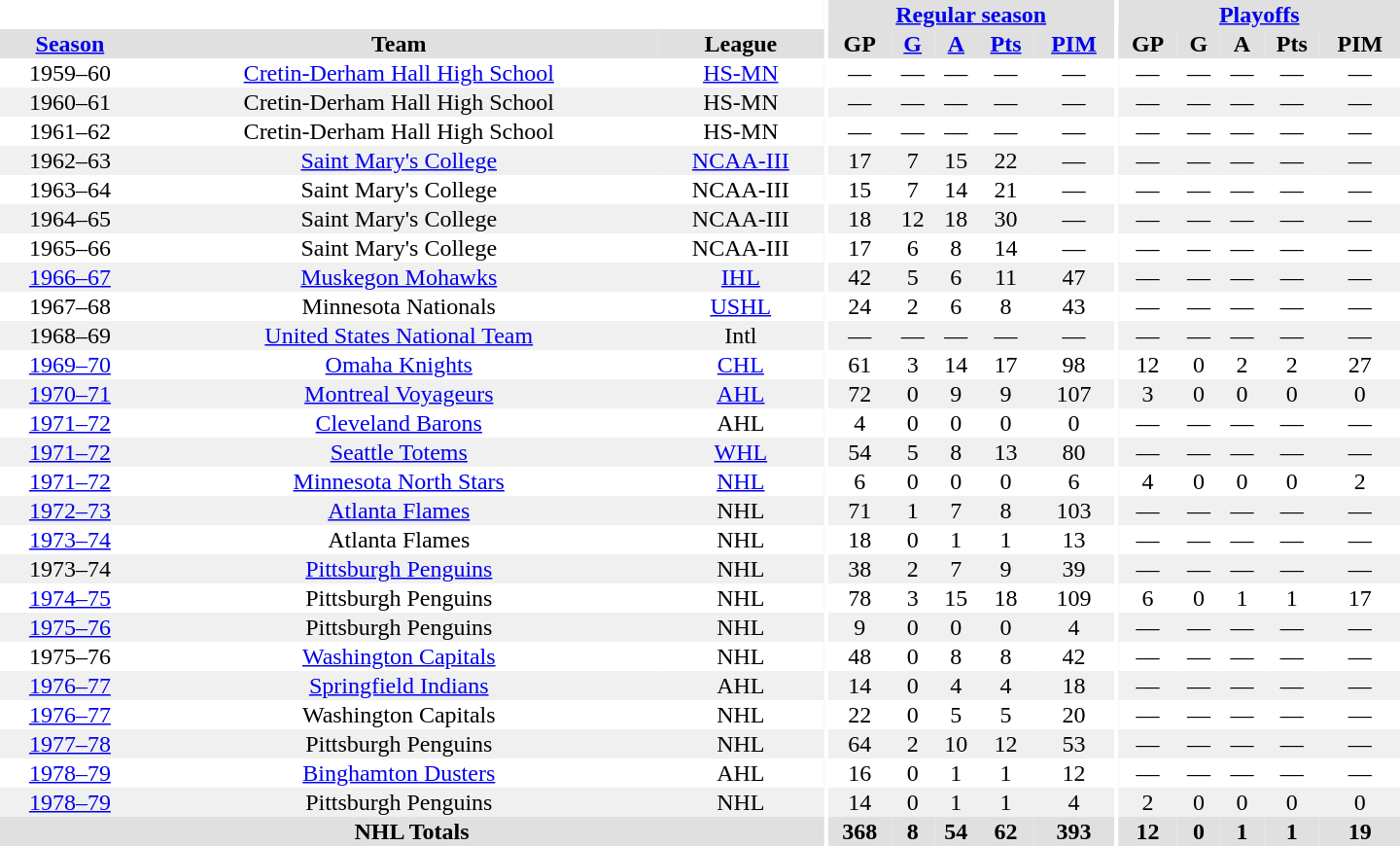<table border="0" cellpadding="1" cellspacing="0" style="text-align:center; width:60em">
<tr bgcolor="#e0e0e0">
<th colspan="3" bgcolor="#ffffff"></th>
<th rowspan="100" bgcolor="#ffffff"></th>
<th colspan="5"><a href='#'>Regular season</a></th>
<th rowspan="100" bgcolor="#ffffff"></th>
<th colspan="5"><a href='#'>Playoffs</a></th>
</tr>
<tr bgcolor="#e0e0e0">
<th><a href='#'>Season</a></th>
<th>Team</th>
<th>League</th>
<th>GP</th>
<th><a href='#'>G</a></th>
<th><a href='#'>A</a></th>
<th><a href='#'>Pts</a></th>
<th><a href='#'>PIM</a></th>
<th>GP</th>
<th>G</th>
<th>A</th>
<th>Pts</th>
<th>PIM</th>
</tr>
<tr>
<td>1959–60</td>
<td><a href='#'>Cretin-Derham Hall High School</a></td>
<td><a href='#'>HS-MN</a></td>
<td>—</td>
<td>—</td>
<td>—</td>
<td>—</td>
<td>—</td>
<td>—</td>
<td>—</td>
<td>—</td>
<td>—</td>
<td>—</td>
</tr>
<tr bgcolor="#f0f0f0">
<td>1960–61</td>
<td>Cretin-Derham Hall High School</td>
<td>HS-MN</td>
<td>—</td>
<td>—</td>
<td>—</td>
<td>—</td>
<td>—</td>
<td>—</td>
<td>—</td>
<td>—</td>
<td>—</td>
<td>—</td>
</tr>
<tr>
<td>1961–62</td>
<td>Cretin-Derham Hall High School</td>
<td>HS-MN</td>
<td>—</td>
<td>—</td>
<td>—</td>
<td>—</td>
<td>—</td>
<td>—</td>
<td>—</td>
<td>—</td>
<td>—</td>
<td>—</td>
</tr>
<tr bgcolor="#f0f0f0">
<td>1962–63</td>
<td><a href='#'>Saint Mary's College</a></td>
<td><a href='#'>NCAA-III</a></td>
<td>17</td>
<td>7</td>
<td>15</td>
<td>22</td>
<td>—</td>
<td>—</td>
<td>—</td>
<td>—</td>
<td>—</td>
<td>—</td>
</tr>
<tr>
<td>1963–64</td>
<td>Saint Mary's College</td>
<td>NCAA-III</td>
<td>15</td>
<td>7</td>
<td>14</td>
<td>21</td>
<td>—</td>
<td>—</td>
<td>—</td>
<td>—</td>
<td>—</td>
<td>—</td>
</tr>
<tr bgcolor="#f0f0f0">
<td>1964–65</td>
<td>Saint Mary's College</td>
<td>NCAA-III</td>
<td>18</td>
<td>12</td>
<td>18</td>
<td>30</td>
<td>—</td>
<td>—</td>
<td>—</td>
<td>—</td>
<td>—</td>
<td>—</td>
</tr>
<tr>
<td>1965–66</td>
<td>Saint Mary's College</td>
<td>NCAA-III</td>
<td>17</td>
<td>6</td>
<td>8</td>
<td>14</td>
<td>—</td>
<td>—</td>
<td>—</td>
<td>—</td>
<td>—</td>
<td>—</td>
</tr>
<tr bgcolor="#f0f0f0">
<td><a href='#'>1966–67</a></td>
<td><a href='#'>Muskegon Mohawks</a></td>
<td><a href='#'>IHL</a></td>
<td>42</td>
<td>5</td>
<td>6</td>
<td>11</td>
<td>47</td>
<td>—</td>
<td>—</td>
<td>—</td>
<td>—</td>
<td>—</td>
</tr>
<tr>
<td>1967–68</td>
<td>Minnesota Nationals</td>
<td><a href='#'>USHL</a></td>
<td>24</td>
<td>2</td>
<td>6</td>
<td>8</td>
<td>43</td>
<td>—</td>
<td>—</td>
<td>—</td>
<td>—</td>
<td>—</td>
</tr>
<tr bgcolor="#f0f0f0">
<td>1968–69</td>
<td><a href='#'>United States National Team</a></td>
<td>Intl</td>
<td>—</td>
<td>—</td>
<td>—</td>
<td>—</td>
<td>—</td>
<td>—</td>
<td>—</td>
<td>—</td>
<td>—</td>
<td>—</td>
</tr>
<tr>
<td><a href='#'>1969–70</a></td>
<td><a href='#'>Omaha Knights</a></td>
<td><a href='#'>CHL</a></td>
<td>61</td>
<td>3</td>
<td>14</td>
<td>17</td>
<td>98</td>
<td>12</td>
<td>0</td>
<td>2</td>
<td>2</td>
<td>27</td>
</tr>
<tr bgcolor="#f0f0f0">
<td><a href='#'>1970–71</a></td>
<td><a href='#'>Montreal Voyageurs</a></td>
<td><a href='#'>AHL</a></td>
<td>72</td>
<td>0</td>
<td>9</td>
<td>9</td>
<td>107</td>
<td>3</td>
<td>0</td>
<td>0</td>
<td>0</td>
<td>0</td>
</tr>
<tr>
<td><a href='#'>1971–72</a></td>
<td><a href='#'>Cleveland Barons</a></td>
<td>AHL</td>
<td>4</td>
<td>0</td>
<td>0</td>
<td>0</td>
<td>0</td>
<td>—</td>
<td>—</td>
<td>—</td>
<td>—</td>
<td>—</td>
</tr>
<tr bgcolor="#f0f0f0">
<td><a href='#'>1971–72</a></td>
<td><a href='#'>Seattle Totems</a></td>
<td><a href='#'>WHL</a></td>
<td>54</td>
<td>5</td>
<td>8</td>
<td>13</td>
<td>80</td>
<td>—</td>
<td>—</td>
<td>—</td>
<td>—</td>
<td>—</td>
</tr>
<tr>
<td><a href='#'>1971–72</a></td>
<td><a href='#'>Minnesota North Stars</a></td>
<td><a href='#'>NHL</a></td>
<td>6</td>
<td>0</td>
<td>0</td>
<td>0</td>
<td>6</td>
<td>4</td>
<td>0</td>
<td>0</td>
<td>0</td>
<td>2</td>
</tr>
<tr bgcolor="#f0f0f0">
<td><a href='#'>1972–73</a></td>
<td><a href='#'>Atlanta Flames</a></td>
<td>NHL</td>
<td>71</td>
<td>1</td>
<td>7</td>
<td>8</td>
<td>103</td>
<td>—</td>
<td>—</td>
<td>—</td>
<td>—</td>
<td>—</td>
</tr>
<tr>
<td><a href='#'>1973–74</a></td>
<td>Atlanta Flames</td>
<td>NHL</td>
<td>18</td>
<td>0</td>
<td>1</td>
<td>1</td>
<td>13</td>
<td>—</td>
<td>—</td>
<td>—</td>
<td>—</td>
<td>—</td>
</tr>
<tr bgcolor="#f0f0f0">
<td>1973–74</td>
<td><a href='#'>Pittsburgh Penguins</a></td>
<td>NHL</td>
<td>38</td>
<td>2</td>
<td>7</td>
<td>9</td>
<td>39</td>
<td>—</td>
<td>—</td>
<td>—</td>
<td>—</td>
<td>—</td>
</tr>
<tr>
<td><a href='#'>1974–75</a></td>
<td>Pittsburgh Penguins</td>
<td>NHL</td>
<td>78</td>
<td>3</td>
<td>15</td>
<td>18</td>
<td>109</td>
<td>6</td>
<td>0</td>
<td>1</td>
<td>1</td>
<td>17</td>
</tr>
<tr bgcolor="#f0f0f0">
<td><a href='#'>1975–76</a></td>
<td>Pittsburgh Penguins</td>
<td>NHL</td>
<td>9</td>
<td>0</td>
<td>0</td>
<td>0</td>
<td>4</td>
<td>—</td>
<td>—</td>
<td>—</td>
<td>—</td>
<td>—</td>
</tr>
<tr>
<td>1975–76</td>
<td><a href='#'>Washington Capitals</a></td>
<td>NHL</td>
<td>48</td>
<td>0</td>
<td>8</td>
<td>8</td>
<td>42</td>
<td>—</td>
<td>—</td>
<td>—</td>
<td>—</td>
<td>—</td>
</tr>
<tr bgcolor="#f0f0f0">
<td><a href='#'>1976–77</a></td>
<td><a href='#'>Springfield Indians</a></td>
<td>AHL</td>
<td>14</td>
<td>0</td>
<td>4</td>
<td>4</td>
<td>18</td>
<td>—</td>
<td>—</td>
<td>—</td>
<td>—</td>
<td>—</td>
</tr>
<tr>
<td><a href='#'>1976–77</a></td>
<td>Washington Capitals</td>
<td>NHL</td>
<td>22</td>
<td>0</td>
<td>5</td>
<td>5</td>
<td>20</td>
<td>—</td>
<td>—</td>
<td>—</td>
<td>—</td>
<td>—</td>
</tr>
<tr bgcolor="#f0f0f0">
<td><a href='#'>1977–78</a></td>
<td>Pittsburgh Penguins</td>
<td>NHL</td>
<td>64</td>
<td>2</td>
<td>10</td>
<td>12</td>
<td>53</td>
<td>—</td>
<td>—</td>
<td>—</td>
<td>—</td>
<td>—</td>
</tr>
<tr>
<td><a href='#'>1978–79</a></td>
<td><a href='#'>Binghamton Dusters</a></td>
<td>AHL</td>
<td>16</td>
<td>0</td>
<td>1</td>
<td>1</td>
<td>12</td>
<td>—</td>
<td>—</td>
<td>—</td>
<td>—</td>
<td>—</td>
</tr>
<tr bgcolor="#f0f0f0">
<td><a href='#'>1978–79</a></td>
<td>Pittsburgh Penguins</td>
<td>NHL</td>
<td>14</td>
<td>0</td>
<td>1</td>
<td>1</td>
<td>4</td>
<td>2</td>
<td>0</td>
<td>0</td>
<td>0</td>
<td>0</td>
</tr>
<tr bgcolor="#e0e0e0">
<th colspan="3">NHL Totals</th>
<th>368</th>
<th>8</th>
<th>54</th>
<th>62</th>
<th>393</th>
<th>12</th>
<th>0</th>
<th>1</th>
<th>1</th>
<th>19</th>
</tr>
</table>
